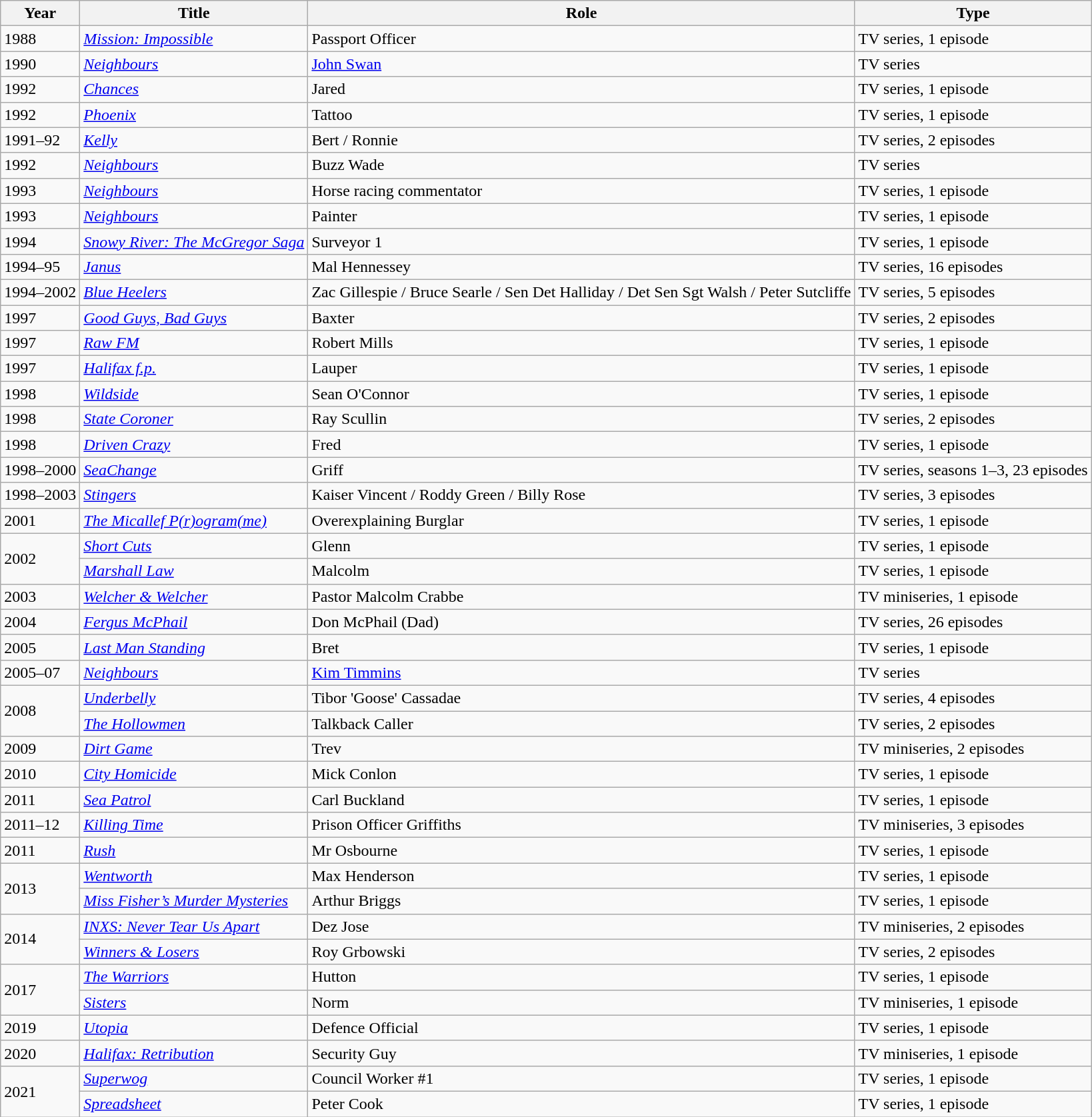<table class="wikitable">
<tr>
<th>Year</th>
<th>Title</th>
<th>Role</th>
<th>Type</th>
</tr>
<tr>
<td>1988</td>
<td><em><a href='#'>Mission: Impossible</a></em></td>
<td>Passport Officer</td>
<td>TV series, 1 episode</td>
</tr>
<tr>
<td>1990</td>
<td><em><a href='#'>Neighbours</a></em></td>
<td><a href='#'>John Swan</a></td>
<td>TV series</td>
</tr>
<tr>
<td>1992</td>
<td><em><a href='#'>Chances</a></em></td>
<td>Jared</td>
<td>TV series, 1 episode</td>
</tr>
<tr>
<td>1992</td>
<td><em><a href='#'>Phoenix</a></em></td>
<td>Tattoo</td>
<td>TV series, 1 episode</td>
</tr>
<tr>
<td>1991–92</td>
<td><em><a href='#'>Kelly</a></em></td>
<td>Bert / Ronnie</td>
<td>TV series, 2 episodes</td>
</tr>
<tr>
<td>1992</td>
<td><em><a href='#'>Neighbours</a></em></td>
<td>Buzz Wade</td>
<td>TV series</td>
</tr>
<tr>
<td>1993</td>
<td><em><a href='#'>Neighbours</a></em></td>
<td>Horse racing commentator</td>
<td>TV series, 1 episode</td>
</tr>
<tr>
<td>1993</td>
<td><em><a href='#'>Neighbours</a></em></td>
<td>Painter</td>
<td>TV series, 1 episode</td>
</tr>
<tr>
<td>1994</td>
<td><em><a href='#'>Snowy River: The McGregor Saga</a></em></td>
<td>Surveyor 1</td>
<td>TV series, 1 episode</td>
</tr>
<tr>
<td>1994–95</td>
<td><em><a href='#'>Janus</a></em></td>
<td>Mal Hennessey</td>
<td>TV series, 16 episodes</td>
</tr>
<tr>
<td>1994–2002</td>
<td><em><a href='#'>Blue Heelers</a></em></td>
<td>Zac Gillespie / Bruce Searle / Sen Det Halliday / Det Sen Sgt Walsh / Peter Sutcliffe</td>
<td>TV series, 5 episodes</td>
</tr>
<tr>
<td>1997</td>
<td><em><a href='#'>Good Guys, Bad Guys</a></em></td>
<td>Baxter</td>
<td>TV series, 2 episodes</td>
</tr>
<tr>
<td>1997</td>
<td><em><a href='#'>Raw FM</a></em></td>
<td>Robert Mills</td>
<td>TV series, 1 episode</td>
</tr>
<tr>
<td>1997</td>
<td><em><a href='#'>Halifax f.p.</a></em></td>
<td>Lauper</td>
<td>TV series, 1 episode</td>
</tr>
<tr>
<td>1998</td>
<td><em><a href='#'>Wildside</a></em></td>
<td>Sean O'Connor</td>
<td>TV series, 1 episode</td>
</tr>
<tr>
<td>1998</td>
<td><em><a href='#'>State Coroner</a></em></td>
<td>Ray Scullin</td>
<td>TV series, 2 episodes</td>
</tr>
<tr>
<td>1998</td>
<td><em><a href='#'>Driven Crazy</a></em></td>
<td>Fred</td>
<td>TV series, 1 episode</td>
</tr>
<tr>
<td>1998–2000</td>
<td><em><a href='#'>SeaChange</a></em></td>
<td>Griff</td>
<td>TV series, seasons 1–3, 23 episodes</td>
</tr>
<tr>
<td>1998–2003</td>
<td><em><a href='#'>Stingers</a></em></td>
<td>Kaiser Vincent / Roddy Green / Billy Rose</td>
<td>TV series, 3 episodes</td>
</tr>
<tr>
<td>2001</td>
<td><em><a href='#'>The Micallef P(r)ogram(me)</a></em></td>
<td>Overexplaining Burglar</td>
<td>TV series, 1 episode</td>
</tr>
<tr>
<td rowspan="2">2002</td>
<td><em><a href='#'>Short Cuts</a></em></td>
<td>Glenn</td>
<td>TV series, 1 episode</td>
</tr>
<tr>
<td><em><a href='#'>Marshall Law</a></em></td>
<td>Malcolm</td>
<td>TV series, 1 episode</td>
</tr>
<tr>
<td>2003</td>
<td><em><a href='#'>Welcher & Welcher</a></em></td>
<td>Pastor Malcolm Crabbe</td>
<td>TV miniseries, 1 episode</td>
</tr>
<tr>
<td>2004</td>
<td><em><a href='#'>Fergus McPhail</a></em></td>
<td>Don McPhail (Dad)</td>
<td>TV series, 26 episodes</td>
</tr>
<tr>
<td>2005</td>
<td><em><a href='#'>Last Man Standing</a></em></td>
<td>Bret</td>
<td>TV series, 1 episode</td>
</tr>
<tr>
<td>2005–07</td>
<td><em><a href='#'>Neighbours</a></em></td>
<td><a href='#'>Kim Timmins</a></td>
<td>TV series</td>
</tr>
<tr>
<td rowspan="2">2008</td>
<td><em><a href='#'>Underbelly</a></em></td>
<td>Tibor 'Goose' Cassadae</td>
<td>TV series, 4 episodes</td>
</tr>
<tr>
<td><em><a href='#'>The Hollowmen</a></em></td>
<td>Talkback Caller</td>
<td>TV series, 2 episodes</td>
</tr>
<tr>
<td>2009</td>
<td><em><a href='#'>Dirt Game</a></em></td>
<td>Trev</td>
<td>TV miniseries, 2 episodes</td>
</tr>
<tr>
<td>2010</td>
<td><em><a href='#'>City Homicide</a></em></td>
<td>Mick Conlon</td>
<td>TV series, 1 episode</td>
</tr>
<tr>
<td>2011</td>
<td><em><a href='#'>Sea Patrol</a></em></td>
<td>Carl Buckland</td>
<td>TV series, 1 episode</td>
</tr>
<tr>
<td>2011–12</td>
<td><em><a href='#'>Killing Time</a></em></td>
<td>Prison Officer Griffiths</td>
<td>TV miniseries, 3 episodes</td>
</tr>
<tr>
<td>2011</td>
<td><em><a href='#'>Rush</a></em></td>
<td>Mr Osbourne</td>
<td>TV series, 1 episode</td>
</tr>
<tr>
<td rowspan="2">2013</td>
<td><em><a href='#'>Wentworth</a></em></td>
<td>Max Henderson</td>
<td>TV series, 1 episode</td>
</tr>
<tr>
<td><em><a href='#'>Miss Fisher’s Murder Mysteries</a></em></td>
<td>Arthur Briggs</td>
<td>TV series, 1 episode</td>
</tr>
<tr>
<td rowspan="2">2014</td>
<td><em><a href='#'>INXS: Never Tear Us Apart</a></em></td>
<td>Dez Jose</td>
<td>TV miniseries, 2 episodes</td>
</tr>
<tr>
<td><em><a href='#'>Winners & Losers</a></em></td>
<td>Roy Grbowski</td>
<td>TV series, 2 episodes</td>
</tr>
<tr>
<td rowspan="2">2017</td>
<td><em><a href='#'>The Warriors</a></em></td>
<td>Hutton</td>
<td>TV series, 1 episode</td>
</tr>
<tr>
<td><em><a href='#'>Sisters</a></em></td>
<td>Norm</td>
<td>TV miniseries, 1 episode</td>
</tr>
<tr>
<td>2019</td>
<td><em><a href='#'>Utopia</a></em></td>
<td>Defence Official</td>
<td>TV series, 1 episode</td>
</tr>
<tr>
<td>2020</td>
<td><em><a href='#'>Halifax: Retribution</a></em></td>
<td>Security Guy</td>
<td>TV miniseries, 1 episode</td>
</tr>
<tr>
<td rowspan="2">2021</td>
<td><em><a href='#'>Superwog</a></em></td>
<td>Council Worker #1</td>
<td>TV series, 1 episode</td>
</tr>
<tr>
<td><em><a href='#'>Spreadsheet</a></em></td>
<td>Peter Cook</td>
<td>TV series, 1 episode</td>
</tr>
</table>
